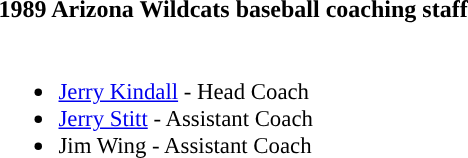<table class="toccolours">
<tr>
<th colspan="9">1989 Arizona Wildcats baseball coaching staff</th>
</tr>
<tr>
<td style="text-align: left; font-size: 95%;" valign="top"><br><ul><li><a href='#'>Jerry Kindall</a> - Head Coach</li><li><a href='#'>Jerry Stitt</a> - Assistant Coach</li><li>Jim Wing - Assistant Coach</li></ul></td>
</tr>
</table>
